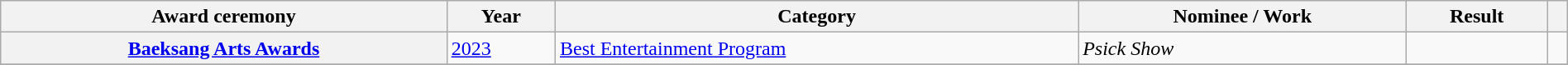<table class="wikitable plainrowheaders sortable" style="width:100%">
<tr>
<th scope="col">Award ceremony</th>
<th scope="col">Year</th>
<th scope="col">Category</th>
<th scope="col">Nominee / Work</th>
<th scope="col">Result</th>
<th scope="col" class="unsortable"></th>
</tr>
<tr>
<th><a href='#'>Baeksang Arts Awards</a></th>
<td><a href='#'>2023</a></td>
<td><a href='#'>Best Entertainment Program</a></td>
<td><em>Psick Show</em></td>
<td></td>
<td style="text-align:center"></td>
</tr>
<tr>
</tr>
</table>
